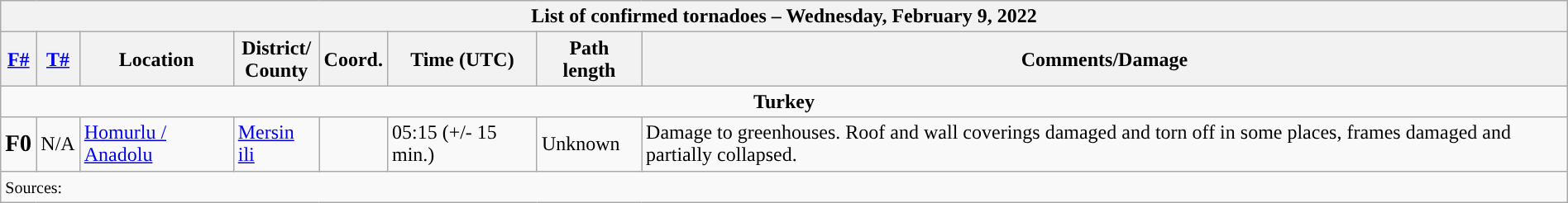<table class="wikitable collapsible" width="100%">
<tr>
<th colspan="8">List of confirmed tornadoes – Wednesday, February 9, 2022</th>
</tr>
<tr>
<th><a href='#'>F#</a></th>
<th><a href='#'>T#</a></th>
<th>Location</th>
<th>District/<br>County</th>
<th>Coord.</th>
<th>Time (UTC)</th>
<th>Path length</th>
<th>Comments/Damage</th>
</tr>
<tr>
<td colspan="8" align=center><strong>Turkey</strong></td>
</tr>
<tr>
<td><big><strong>F0</strong></big></td>
<td>N/A</td>
<td><a href='#'>Homurlu / Anadolu</a></td>
<td><a href='#'>Mersin ili</a></td>
<td></td>
<td>05:15 (+/- 15 min.)</td>
<td>Unknown</td>
<td>Damage to greenhouses. Roof and wall coverings damaged and torn off in some places, frames damaged and partially collapsed.</td>
</tr>
<tr>
<td colspan="8"><small>Sources:  </small></td>
</tr>
</table>
